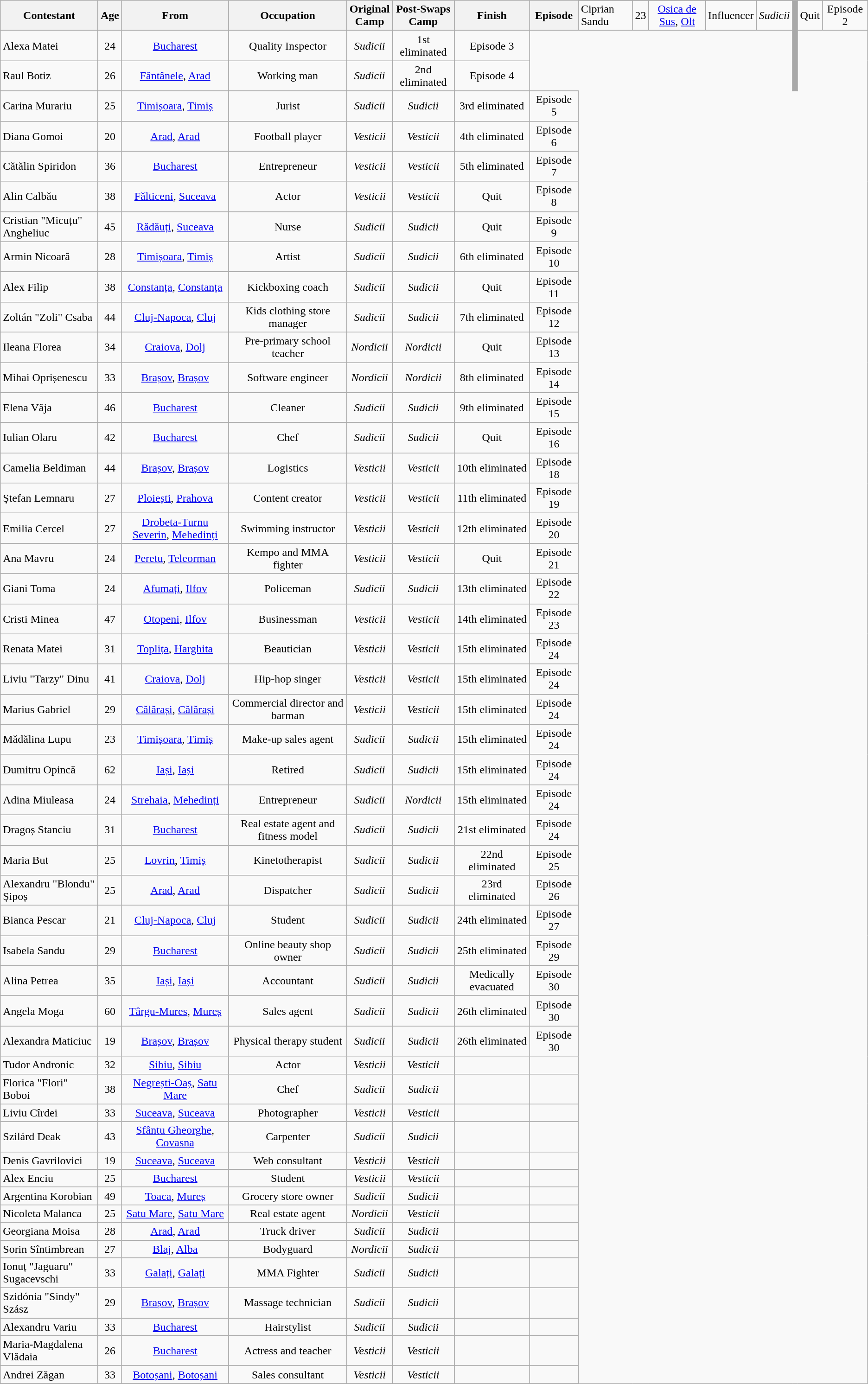<table class="wikitable sortable" style="text-align:center;">
<tr>
<th rowspan="2" scope="col">Contestant</th>
<th rowspan="2" scope="col">Age</th>
<th rowspan="2" scope="col">From</th>
<th rowspan="2" scope="col">Occupation</th>
<th rowspan="2" scope="col">Original <br> Camp</th>
<th rowspan="2" scope="col">Post-Swaps <br> Camp</th>
<th rowspan="2" scope="col">Finish</th>
<th rowspan="2" scope="col">Episode</th>
</tr>
<tr>
<td style="text-align:left;">Ciprian Sandu</td>
<td>23</td>
<td><a href='#'>Osica de Sus</a>, <a href='#'>Olt</a></td>
<td>Influencer</td>
<td><em>Sudicii</em></td>
<td rowspan="3" bgcolor="darkgray"></td>
<td>Quit</td>
<td>Episode 2</td>
</tr>
<tr>
<td style="text-align:left;">Alexa Matei</td>
<td>24</td>
<td><a href='#'>Bucharest</a></td>
<td>Quality Inspector</td>
<td><em>Sudicii</em></td>
<td>1st eliminated</td>
<td>Episode 3</td>
</tr>
<tr>
<td style="text-align:left;">Raul Botiz</td>
<td>26</td>
<td><a href='#'>Fântânele</a>, <a href='#'>Arad</a></td>
<td>Working man</td>
<td><em>Sudicii</em></td>
<td>2nd eliminated</td>
<td>Episode 4</td>
</tr>
<tr>
<td style="text-align:left;">Carina Murariu</td>
<td>25</td>
<td><a href='#'>Timișoara</a>, <a href='#'>Timiș</a></td>
<td>Jurist</td>
<td><em>Sudicii</em></td>
<td><em>Sudicii</em></td>
<td>3rd eliminated</td>
<td>Episode 5</td>
</tr>
<tr>
<td style="text-align:left;">Diana Gomoi</td>
<td>20</td>
<td><a href='#'>Arad</a>, <a href='#'>Arad</a></td>
<td>Football player</td>
<td><em>Vesticii</em></td>
<td><em>Vesticii</em></td>
<td>4th eliminated</td>
<td>Episode 6</td>
</tr>
<tr>
<td style="text-align:left;">Cătălin Spiridon</td>
<td>36</td>
<td><a href='#'>Bucharest</a></td>
<td>Entrepreneur</td>
<td><em>Vesticii</em></td>
<td><em>Vesticii</em></td>
<td>5th eliminated</td>
<td>Episode 7</td>
</tr>
<tr>
<td style="text-align:left;">Alin Calbău</td>
<td>38</td>
<td><a href='#'>Fălticeni</a>, <a href='#'>Suceava</a></td>
<td>Actor</td>
<td><em>Vesticii</em></td>
<td><em>Vesticii</em></td>
<td>Quit</td>
<td>Episode 8</td>
</tr>
<tr>
<td style="text-align:left;">Cristian "Micuțu" Angheliuc</td>
<td>45</td>
<td><a href='#'>Rădăuți</a>, <a href='#'>Suceava</a></td>
<td>Nurse</td>
<td><em>Sudicii</em></td>
<td><em>Sudicii</em></td>
<td>Quit</td>
<td>Episode 9</td>
</tr>
<tr>
<td style="text-align:left;">Armin Nicoară</td>
<td>28</td>
<td><a href='#'>Timișoara</a>, <a href='#'>Timiș</a></td>
<td>Artist</td>
<td><em>Sudicii</em></td>
<td><em>Sudicii</em></td>
<td>6th eliminated</td>
<td>Episode 10</td>
</tr>
<tr>
<td style="text-align:left;">Alex Filip</td>
<td>38</td>
<td><a href='#'>Constanța</a>, <a href='#'>Constanța</a></td>
<td>Kickboxing coach</td>
<td><em>Sudicii</em></td>
<td><em>Sudicii</em></td>
<td>Quit</td>
<td>Episode 11</td>
</tr>
<tr>
<td style="text-align:left;">Zoltán "Zoli" Csaba</td>
<td>44</td>
<td><a href='#'>Cluj-Napoca</a>, <a href='#'>Cluj</a></td>
<td>Kids clothing store manager</td>
<td><em>Sudicii</em></td>
<td><em>Sudicii</em></td>
<td>7th eliminated</td>
<td>Episode 12</td>
</tr>
<tr>
<td style="text-align:left;">Ileana Florea</td>
<td>34</td>
<td><a href='#'>Craiova</a>, <a href='#'>Dolj</a></td>
<td>Pre-primary school teacher</td>
<td><em>Nordicii</em></td>
<td><em>Nordicii</em></td>
<td>Quit</td>
<td>Episode 13</td>
</tr>
<tr>
<td style="text-align:left;">Mihai Oprișenescu</td>
<td>33</td>
<td><a href='#'>Brașov</a>, <a href='#'>Brașov</a></td>
<td>Software engineer</td>
<td><em>Nordicii</em></td>
<td><em>Nordicii</em></td>
<td>8th eliminated</td>
<td>Episode 14</td>
</tr>
<tr>
<td style="text-align:left;">Elena Vâja</td>
<td>46</td>
<td><a href='#'>Bucharest</a></td>
<td>Cleaner</td>
<td><em>Sudicii</em></td>
<td><em>Sudicii</em></td>
<td>9th eliminated</td>
<td>Episode 15</td>
</tr>
<tr>
<td style="text-align:left;">Iulian Olaru</td>
<td>42</td>
<td><a href='#'>Bucharest</a></td>
<td>Chef</td>
<td><em>Sudicii</em></td>
<td><em>Sudicii</em></td>
<td>Quit</td>
<td>Episode 16</td>
</tr>
<tr>
<td style="text-align:left;">Camelia Beldiman</td>
<td>44</td>
<td><a href='#'>Brașov</a>, <a href='#'>Brașov</a></td>
<td>Logistics</td>
<td><em>Vesticii</em></td>
<td><em>Vesticii</em></td>
<td>10th eliminated</td>
<td>Episode 18</td>
</tr>
<tr>
<td style="text-align:left;">Ștefan Lemnaru</td>
<td>27</td>
<td><a href='#'>Ploiești</a>, <a href='#'>Prahova</a></td>
<td>Content creator</td>
<td><em>Vesticii</em></td>
<td><em>Vesticii</em></td>
<td>11th eliminated</td>
<td>Episode 19</td>
</tr>
<tr>
<td style="text-align:left;">Emilia Cercel</td>
<td>27</td>
<td><a href='#'>Drobeta-Turnu Severin</a>, <a href='#'>Mehedinți</a></td>
<td>Swimming instructor</td>
<td><em>Vesticii</em></td>
<td><em>Vesticii</em></td>
<td>12th eliminated</td>
<td>Episode 20</td>
</tr>
<tr>
<td style="text-align:left;">Ana Mavru</td>
<td>24</td>
<td><a href='#'>Peretu</a>, <a href='#'>Teleorman</a></td>
<td>Kempo and MMA fighter</td>
<td><em>Vesticii</em></td>
<td><em>Vesticii</em></td>
<td>Quit</td>
<td>Episode 21</td>
</tr>
<tr>
<td style="text-align:left;">Giani Toma</td>
<td>24</td>
<td><a href='#'>Afumați</a>, <a href='#'>Ilfov</a></td>
<td>Policeman</td>
<td><em>Sudicii</em></td>
<td><em>Sudicii</em></td>
<td>13th eliminated</td>
<td>Episode 22</td>
</tr>
<tr>
<td style="text-align:left;">Cristi Minea</td>
<td>47</td>
<td><a href='#'>Otopeni</a>, <a href='#'>Ilfov</a></td>
<td>Businessman</td>
<td><em>Vesticii</em></td>
<td><em>Vesticii</em></td>
<td>14th eliminated</td>
<td>Episode 23</td>
</tr>
<tr>
<td style="text-align:left;">Renata Matei</td>
<td>31</td>
<td><a href='#'>Toplița</a>, <a href='#'>Harghita</a></td>
<td>Beautician</td>
<td><em>Vesticii</em></td>
<td><em>Vesticii</em></td>
<td>15th eliminated</td>
<td>Episode 24</td>
</tr>
<tr>
<td style="text-align:left;">Liviu "Tarzy" Dinu</td>
<td>41</td>
<td><a href='#'>Craiova</a>, <a href='#'>Dolj</a></td>
<td>Hip-hop singer</td>
<td><em>Vesticii</em></td>
<td><em>Vesticii</em></td>
<td>15th eliminated</td>
<td>Episode 24</td>
</tr>
<tr>
<td style="text-align:left;">Marius Gabriel</td>
<td>29</td>
<td><a href='#'>Călărași</a>, <a href='#'>Călărași</a></td>
<td>Commercial director and barman</td>
<td><em>Vesticii</em></td>
<td><em>Vesticii</em></td>
<td>15th eliminated</td>
<td>Episode 24</td>
</tr>
<tr>
<td style="text-align:left;">Mădălina Lupu</td>
<td>23</td>
<td><a href='#'>Timișoara</a>, <a href='#'>Timiș</a></td>
<td>Make-up sales agent</td>
<td><em>Sudicii</em></td>
<td><em>Sudicii</em></td>
<td>15th eliminated</td>
<td>Episode 24</td>
</tr>
<tr>
<td style="text-align:left;">Dumitru Opincă</td>
<td>62</td>
<td><a href='#'>Iași</a>, <a href='#'>Iași</a></td>
<td>Retired</td>
<td><em>Sudicii</em></td>
<td><em>Sudicii</em></td>
<td>15th eliminated</td>
<td>Episode 24</td>
</tr>
<tr>
<td style="text-align:left;">Adina Miuleasa</td>
<td>24</td>
<td><a href='#'>Strehaia</a>, <a href='#'>Mehedinți</a></td>
<td>Entrepreneur</td>
<td><em>Sudicii</em></td>
<td><em>Nordicii</em></td>
<td>15th eliminated</td>
<td>Episode 24</td>
</tr>
<tr>
<td style="text-align:left;">Dragoș Stanciu</td>
<td>31</td>
<td><a href='#'>Bucharest</a></td>
<td>Real estate agent and fitness model</td>
<td><em>Sudicii</em></td>
<td><em>Sudicii</em></td>
<td>21st eliminated</td>
<td>Episode 24</td>
</tr>
<tr>
<td style="text-align:left;">Maria But</td>
<td>25</td>
<td><a href='#'>Lovrin</a>, <a href='#'>Timiș</a></td>
<td>Kinetotherapist</td>
<td><em>Sudicii</em></td>
<td><em>Sudicii</em></td>
<td>22nd eliminated</td>
<td>Episode 25</td>
</tr>
<tr>
<td style="text-align:left;">Alexandru "Blondu" Șipoș</td>
<td>25</td>
<td><a href='#'>Arad</a>, <a href='#'>Arad</a></td>
<td>Dispatcher</td>
<td><em>Sudicii</em></td>
<td><em>Sudicii</em></td>
<td>23rd eliminated</td>
<td>Episode 26</td>
</tr>
<tr>
<td style="text-align:left;">Bianca Pescar</td>
<td>21</td>
<td><a href='#'>Cluj-Napoca</a>, <a href='#'>Cluj</a></td>
<td>Student</td>
<td><em>Sudicii</em></td>
<td><em>Sudicii</em></td>
<td>24th eliminated</td>
<td>Episode 27</td>
</tr>
<tr>
<td style="text-align:left;">Isabela Sandu</td>
<td>29</td>
<td><a href='#'>Bucharest</a></td>
<td>Online beauty shop owner</td>
<td><em>Sudicii</em></td>
<td><em>Sudicii</em></td>
<td>25th eliminated</td>
<td>Episode 29</td>
</tr>
<tr>
<td style="text-align:left;">Alina Petrea</td>
<td>35</td>
<td><a href='#'>Iași</a>, <a href='#'>Iași</a></td>
<td>Accountant</td>
<td><em>Sudicii</em></td>
<td><em>Sudicii</em></td>
<td>Medically evacuated</td>
<td>Episode 30</td>
</tr>
<tr>
<td style="text-align:left;">Angela Moga</td>
<td>60</td>
<td><a href='#'>Târgu-Mures</a>, <a href='#'>Mureș</a></td>
<td>Sales agent</td>
<td><em>Sudicii</em></td>
<td><em>Sudicii</em></td>
<td>26th eliminated</td>
<td>Episode 30</td>
</tr>
<tr>
<td style="text-align:left;">Alexandra Maticiuc</td>
<td>19</td>
<td><a href='#'>Brașov</a>, <a href='#'>Brașov</a></td>
<td>Physical therapy student</td>
<td><em>Sudicii</em></td>
<td><em>Sudicii</em></td>
<td>26th eliminated</td>
<td>Episode 30</td>
</tr>
<tr>
<td style="text-align:left;">Tudor Andronic</td>
<td>32</td>
<td><a href='#'>Sibiu</a>, <a href='#'>Sibiu</a></td>
<td>Actor</td>
<td><em>Vesticii</em></td>
<td><em>Vesticii</em></td>
<td></td>
<td></td>
</tr>
<tr>
<td style="text-align:left;">Florica "Flori" Boboi</td>
<td>38</td>
<td><a href='#'>Negrești-Oaș</a>, <a href='#'>Satu Mare</a></td>
<td>Chef</td>
<td><em>Sudicii</em></td>
<td><em>Sudicii</em></td>
<td></td>
<td></td>
</tr>
<tr>
<td style="text-align:left;">Liviu Cîrdei</td>
<td>33</td>
<td><a href='#'>Suceava</a>, <a href='#'>Suceava</a></td>
<td>Photographer</td>
<td><em>Vesticii</em></td>
<td><em>Vesticii</em></td>
<td></td>
<td></td>
</tr>
<tr>
<td style="text-align:left;">Szilárd Deak</td>
<td>43</td>
<td><a href='#'>Sfântu Gheorghe</a>, <a href='#'>Covasna</a></td>
<td>Carpenter</td>
<td><em>Sudicii</em></td>
<td><em>Sudicii</em></td>
<td></td>
<td></td>
</tr>
<tr>
<td style="text-align:left;">Denis Gavrilovici</td>
<td>19</td>
<td><a href='#'>Suceava</a>, <a href='#'>Suceava</a></td>
<td>Web consultant</td>
<td><em>Vesticii</em></td>
<td><em>Vesticii</em></td>
<td></td>
<td></td>
</tr>
<tr>
<td style="text-align:left;">Alex Enciu</td>
<td>25</td>
<td><a href='#'>Bucharest</a></td>
<td>Student</td>
<td><em>Vesticii</em></td>
<td><em>Vesticii</em></td>
<td></td>
<td></td>
</tr>
<tr>
<td style="text-align:left;">Argentina Korobian</td>
<td>49</td>
<td><a href='#'>Toaca</a>, <a href='#'>Mureș</a></td>
<td>Grocery store owner</td>
<td><em>Sudicii</em></td>
<td><em>Sudicii</em></td>
<td></td>
<td></td>
</tr>
<tr>
<td style="text-align:left;">Nicoleta Malanca</td>
<td>25</td>
<td><a href='#'>Satu Mare</a>, <a href='#'>Satu Mare</a></td>
<td>Real estate agent</td>
<td><em>Nordicii</em></td>
<td><em>Vesticii</em></td>
<td></td>
<td></td>
</tr>
<tr>
<td style="text-align:left;">Georgiana Moisa</td>
<td>28</td>
<td><a href='#'>Arad</a>, <a href='#'>Arad</a></td>
<td>Truck driver</td>
<td><em>Sudicii</em></td>
<td><em>Sudicii</em></td>
<td></td>
<td></td>
</tr>
<tr>
<td style="text-align:left;">Sorin Sîntimbrean</td>
<td>27</td>
<td><a href='#'>Blaj</a>, <a href='#'>Alba</a></td>
<td>Bodyguard</td>
<td><em>Nordicii</em></td>
<td><em>Sudicii</em></td>
<td></td>
<td></td>
</tr>
<tr>
<td style="text-align:left;">Ionuț "Jaguaru" Sugacevschi</td>
<td>33</td>
<td><a href='#'>Galați</a>, <a href='#'>Galați</a></td>
<td>MMA Fighter</td>
<td><em>Sudicii</em></td>
<td><em>Sudicii</em></td>
<td></td>
<td></td>
</tr>
<tr>
<td style="text-align:left;">Szidónia "Sindy" Szász</td>
<td>29</td>
<td><a href='#'>Brașov</a>, <a href='#'>Brașov</a></td>
<td>Massage technician</td>
<td><em>Sudicii</em></td>
<td><em>Sudicii</em></td>
<td></td>
<td></td>
</tr>
<tr>
<td style="text-align:left;">Alexandru Variu</td>
<td>33</td>
<td><a href='#'>Bucharest</a></td>
<td>Hairstylist</td>
<td><em>Sudicii</em></td>
<td><em>Sudicii</em></td>
<td></td>
<td></td>
</tr>
<tr>
<td style="text-align:left;">Maria-Magdalena Vlădaia</td>
<td>26</td>
<td><a href='#'>Bucharest</a></td>
<td>Actress and teacher</td>
<td><em>Vesticii</em></td>
<td><em>Vesticii</em></td>
<td></td>
<td></td>
</tr>
<tr>
<td style="text-align:left;">Andrei Zăgan</td>
<td>33</td>
<td><a href='#'>Botoșani</a>, <a href='#'>Botoșani</a></td>
<td>Sales consultant</td>
<td><em>Vesticii</em></td>
<td><em>Vesticii</em></td>
<td></td>
<td></td>
</tr>
<tr>
</tr>
</table>
